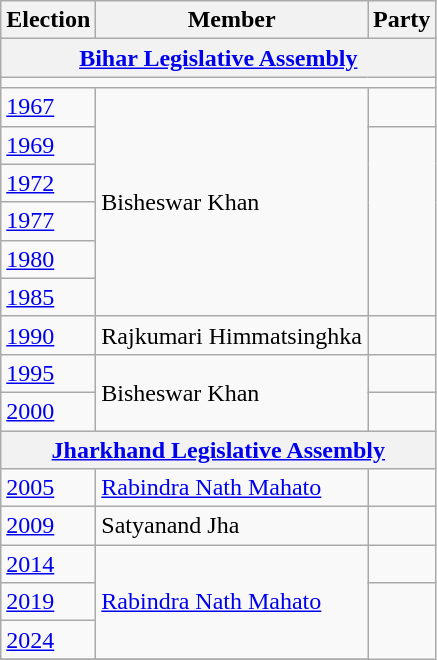<table class="wikitable sortable">
<tr>
<th>Election</th>
<th>Member</th>
<th colspan=2>Party</th>
</tr>
<tr>
<th colspan=4><a href='#'>Bihar Legislative Assembly</a></th>
</tr>
<tr>
<td colspan="4"></td>
</tr>
<tr>
<td><a href='#'>1967</a></td>
<td rowspan=6>Bisheswar Khan</td>
<td></td>
</tr>
<tr>
<td><a href='#'>1969</a></td>
</tr>
<tr>
<td><a href='#'>1972</a></td>
</tr>
<tr>
<td><a href='#'>1977</a></td>
</tr>
<tr>
<td><a href='#'>1980</a></td>
</tr>
<tr>
<td><a href='#'>1985</a></td>
</tr>
<tr>
<td><a href='#'>1990</a></td>
<td>Rajkumari Himmatsinghka</td>
<td></td>
</tr>
<tr>
<td><a href='#'>1995</a></td>
<td rowspan=2>Bisheswar Khan</td>
<td></td>
</tr>
<tr>
<td><a href='#'>2000</a></td>
</tr>
<tr>
<th colspan=4><a href='#'>Jharkhand Legislative Assembly</a></th>
</tr>
<tr>
<td><a href='#'>2005</a></td>
<td><a href='#'>Rabindra Nath Mahato</a></td>
<td></td>
</tr>
<tr>
<td><a href='#'>2009</a></td>
<td>Satyanand Jha</td>
<td></td>
</tr>
<tr>
<td><a href='#'>2014</a></td>
<td rowspan=3><a href='#'>Rabindra Nath Mahato</a></td>
<td></td>
</tr>
<tr>
<td><a href='#'>2019</a></td>
</tr>
<tr>
<td><a href='#'>2024</a></td>
</tr>
<tr>
</tr>
</table>
